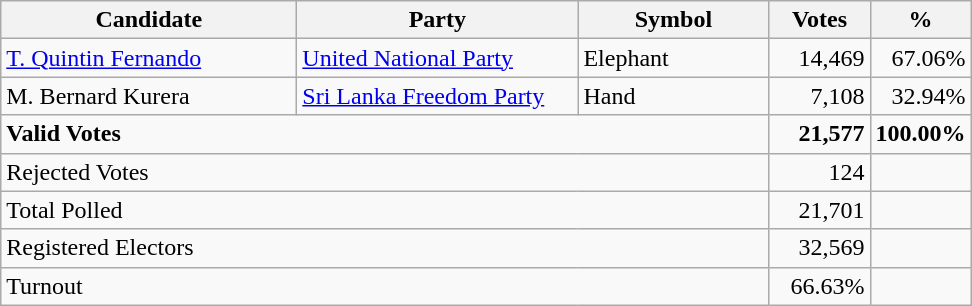<table class="wikitable" border="1" style="text-align:right;">
<tr>
<th align=left width="190">Candidate</th>
<th align=left width="180">Party</th>
<th align=left width="120">Symbol</th>
<th align=left width="60">Votes</th>
<th align=left width="60">%</th>
</tr>
<tr>
<td align=left><a href='#'>T. Quintin Fernando</a></td>
<td align=left><a href='#'>United National Party</a></td>
<td align=left>Elephant</td>
<td>14,469</td>
<td>67.06%</td>
</tr>
<tr>
<td align=left>M. Bernard Kurera</td>
<td align=left><a href='#'>Sri Lanka Freedom Party</a></td>
<td align=left>Hand</td>
<td>7,108</td>
<td>32.94%</td>
</tr>
<tr>
<td align=left colspan=3><strong>Valid Votes</strong></td>
<td><strong>21,577</strong></td>
<td><strong>100.00%</strong></td>
</tr>
<tr>
<td align=left colspan=3>Rejected Votes</td>
<td>124</td>
<td></td>
</tr>
<tr>
<td align=left colspan=3>Total Polled</td>
<td>21,701</td>
<td></td>
</tr>
<tr>
<td align=left colspan=3>Registered Electors</td>
<td>32,569</td>
<td></td>
</tr>
<tr>
<td align=left colspan=3>Turnout</td>
<td>66.63%</td>
</tr>
</table>
